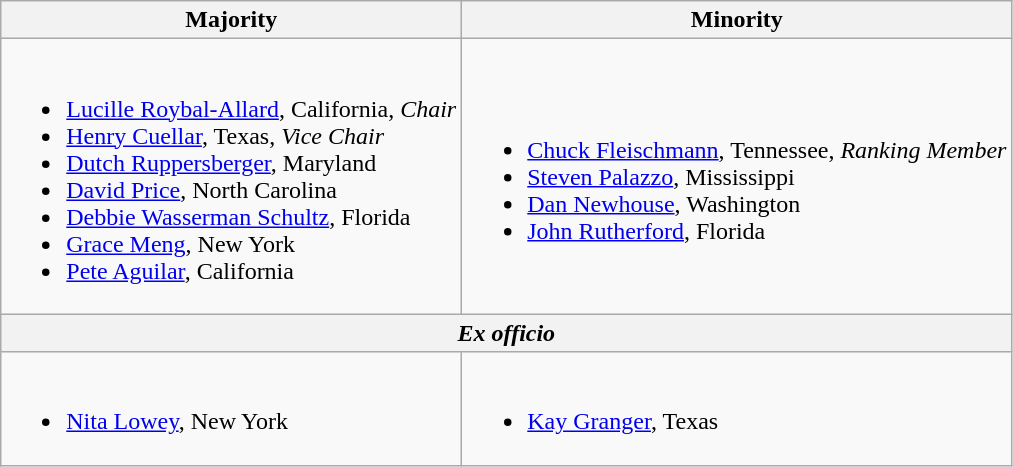<table class=wikitable>
<tr>
<th>Majority</th>
<th>Minority</th>
</tr>
<tr>
<td><br><ul><li><a href='#'>Lucille Roybal-Allard</a>, California, <em>Chair</em></li><li><a href='#'>Henry Cuellar</a>, Texas, <em>Vice Chair</em></li><li><a href='#'>Dutch Ruppersberger</a>, Maryland</li><li><a href='#'>David Price</a>, North Carolina</li><li><a href='#'>Debbie Wasserman Schultz</a>, Florida</li><li><a href='#'>Grace Meng</a>, New York</li><li><a href='#'>Pete Aguilar</a>, California</li></ul></td>
<td><br><ul><li><a href='#'>Chuck Fleischmann</a>, Tennessee, <em>Ranking Member</em></li><li><a href='#'>Steven Palazzo</a>, Mississippi</li><li><a href='#'>Dan Newhouse</a>, Washington</li><li><a href='#'>John Rutherford</a>, Florida</li></ul></td>
</tr>
<tr>
<th colspan=2><em>Ex officio</em></th>
</tr>
<tr>
<td><br><ul><li><a href='#'>Nita Lowey</a>, New York</li></ul></td>
<td><br><ul><li><a href='#'>Kay Granger</a>, Texas</li></ul></td>
</tr>
</table>
